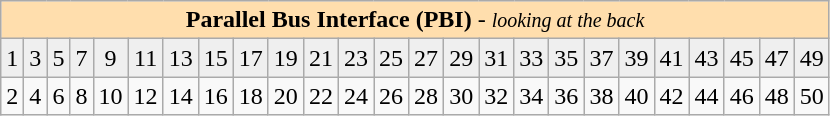<table class="wikitable">
<tr bgcolor="#ffdead">
<td align="center" colspan="25"><strong>Parallel Bus Interface (PBI)</strong> - <small><em>looking at the back</em></small></td>
</tr>
<tr bgcolor="#efefef" align="center">
<td>1</td>
<td>3</td>
<td>5</td>
<td>7</td>
<td>9</td>
<td>11</td>
<td>13</td>
<td>15</td>
<td>17</td>
<td>19</td>
<td>21</td>
<td>23</td>
<td>25</td>
<td>27</td>
<td>29</td>
<td>31</td>
<td>33</td>
<td>35</td>
<td>37</td>
<td>39</td>
<td>41</td>
<td>43</td>
<td>45</td>
<td>47</td>
<td>49</td>
</tr>
<tr>
<td>2</td>
<td>4</td>
<td>6</td>
<td>8</td>
<td>10</td>
<td>12</td>
<td>14</td>
<td>16</td>
<td>18</td>
<td>20</td>
<td>22</td>
<td>24</td>
<td>26</td>
<td>28</td>
<td>30</td>
<td>32</td>
<td>34</td>
<td>36</td>
<td>38</td>
<td>40</td>
<td>42</td>
<td>44</td>
<td>46</td>
<td>48</td>
<td>50</td>
</tr>
</table>
